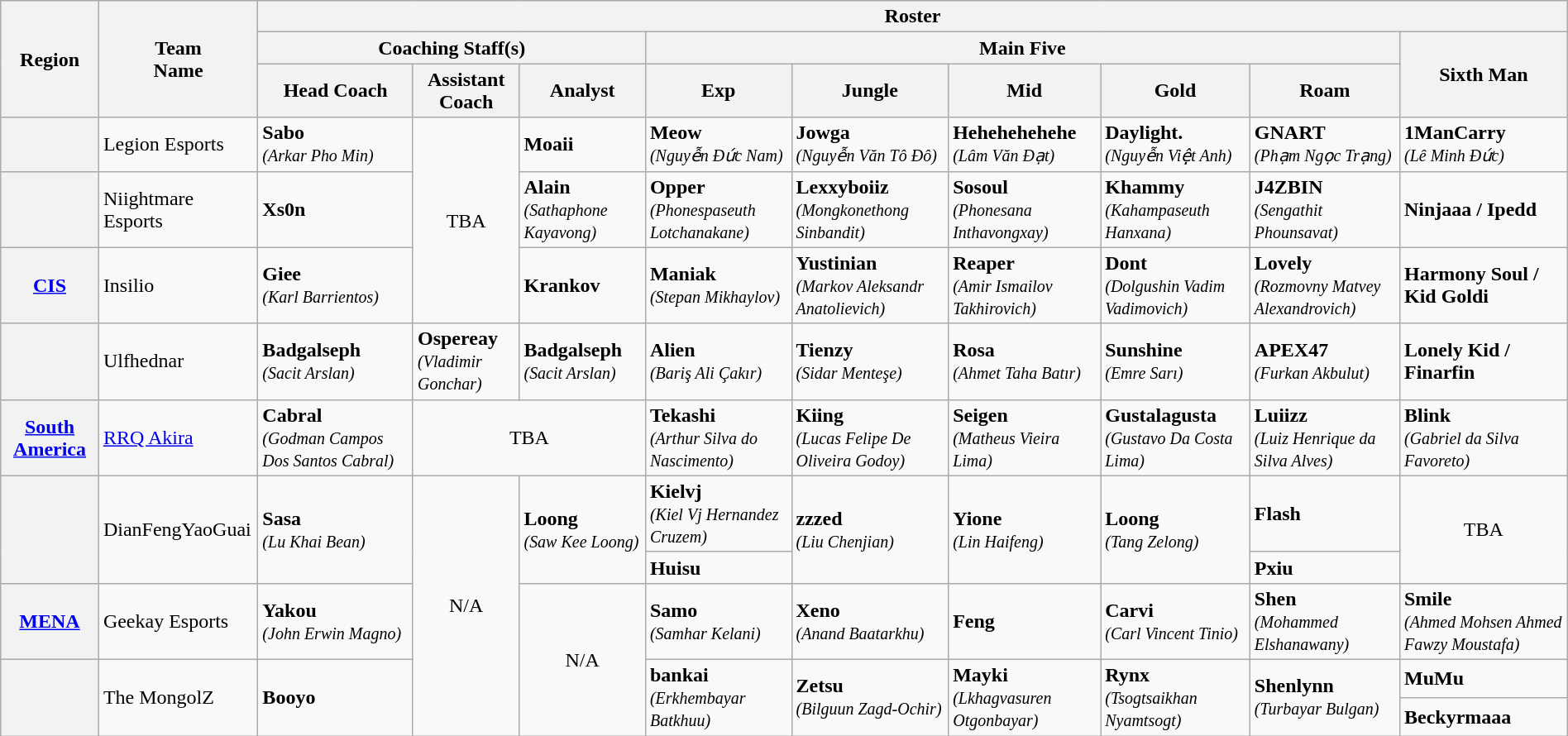<table class="wikitable" style="margin-left: auto; margin-right: auto; font:90%;">
<tr>
<th rowspan="3">Region</th>
<th rowspan="3">Team<br>Name</th>
<th colspan="9">Roster</th>
</tr>
<tr>
<th colspan="3">Coaching Staff(s)</th>
<th colspan="5">Main Five</th>
<th rowspan="2">Sixth Man</th>
</tr>
<tr>
<th>Head Coach</th>
<th>Assistant Coach</th>
<th>Analyst</th>
<th>Exp</th>
<th>Jungle</th>
<th>Mid</th>
<th>Gold</th>
<th>Roam</th>
</tr>
<tr>
<th></th>
<td>Legion Esports</td>
<td> <strong>Sabo</strong><br><small><em>(Arkar Pho Min)</em></small></td>
<td rowspan="3" style="text-align:center;">TBA</td>
<td> <strong>Moaii</strong></td>
<td> <strong>Meow</strong><br><small><em>(Nguyễn Đức Nam)</em></small></td>
<td> <strong>Jowga</strong><br><small><em>(Nguyễn Văn Tô Đô)</em></small></td>
<td> <strong>Hehehehehehe</strong><br><small><em>(Lâm Văn Đạt)</em></small></td>
<td> <strong>Daylight.</strong><br><small><em>(Nguyễn Việt Anh)</em></small></td>
<td> <strong>GNART</strong><br><small><em>(Phạm Ngọc Trạng)</em></small></td>
<td> <strong>1ManCarry</strong><br><small><em>(Lê Minh Đức)</em></small></td>
</tr>
<tr>
<th></th>
<td>Niightmare Esports</td>
<td> <strong>Xs0n</strong></td>
<td> <strong>Alain</strong><br><small><em>(Sathaphone Kayavong)</em></small></td>
<td> <strong>Opper</strong><br><small><em>(Phonespaseuth Lotchanakane)</em></small></td>
<td> <strong>Lexxyboiiz</strong><br><small><em>(Mongkonethong Sinbandit)</em></small></td>
<td> <strong>Sosoul</strong><br><small><em>(Phonesana Inthavongxay)</em></small></td>
<td> <strong>Khammy</strong><br><small><em>(Kahampaseuth Hanxana)</em></small></td>
<td> <strong>J4ZBIN</strong><br><small><em>(Sengathit Phounsavat)</em></small></td>
<td> <strong>Ninjaaa /  Ipedd</strong></td>
</tr>
<tr>
<th> <a href='#'>CIS</a></th>
<td>Insilio</td>
<td> <strong>Giee</strong><br><small><em>(Karl Barrientos)</em></small></td>
<td> <strong>Krankov</strong></td>
<td> <strong>Maniak</strong><br><small><em>(Stepan Mikhaylov)</em></small></td>
<td> <strong>Yustinian</strong><br><small><em>(Markov Aleksandr Anatolievich)</em></small></td>
<td> <strong>Reaper</strong><br><small><em>(Amir Ismailov Takhirovich)</em></small></td>
<td> <strong>Dont</strong><br><small><em>(Dolgushin Vadim Vadimovich)</em></small></td>
<td> <strong>Lovely</strong><br><small><em>(Rozmovny Matvey Alexandrovich)</em></small></td>
<td> <strong>Harmony Soul /  Kid Goldi</strong></td>
</tr>
<tr>
<th></th>
<td>Ulfhednar</td>
<td> <strong>Badgalseph</strong><br><small><em>(Sacit Arslan)</em></small></td>
<td> <strong>Ospereay</strong><br><small><em>(Vladimir Gonchar)</em></small></td>
<td> <strong>Badgalseph</strong><br><small><em>(Sacit Arslan)</em></small></td>
<td> <strong>Alien</strong><br><small><em>(Bariş Ali Çakır)</em></small></td>
<td> <strong>Tienzy</strong><br><small><em>(Sidar Menteşe)</em></small></td>
<td> <strong>Rosa</strong><br><small><em>(Ahmet Taha Batır)</em></small></td>
<td> <strong>Sunshine</strong><br><small><em>(Emre Sarı)</em></small></td>
<td> <strong>APEX47</strong><br><small><em>(Furkan Akbulut)</em></small></td>
<td> <strong>Lonely Kid /  Finarfin</strong></td>
</tr>
<tr>
<th><a href='#'>South America</a></th>
<td> <a href='#'>RRQ Akira</a></td>
<td> <strong>Cabral</strong><br><small><em>(Godman Campos Dos Santos Cabral)</em></small></td>
<td colspan="2" style="text-align:center;">TBA</td>
<td> <strong>Tekashi</strong><br><small><em>(Arthur Silva do Nascimento)</em></small></td>
<td> <strong>Kiing</strong><br><small><em>(Lucas Felipe De Oliveira Godoy)</em></small></td>
<td> <strong>Seigen</strong><br><small><em>(Matheus Vieira Lima)</em></small></td>
<td> <strong>Gustalagusta</strong><br><small><em>(Gustavo Da Costa Lima)</em></small></td>
<td> <strong>Luiizz</strong><br><small><em>(Luiz Henrique da Silva Alves)</em></small></td>
<td> <strong>Blink</strong><br><small><em>(Gabriel da Silva Favoreto)</em></small></td>
</tr>
<tr>
<th rowspan="2"></th>
<td rowspan="2">DianFengYaoGuai</td>
<td rowspan="2"> <strong>Sasa</strong><br><small><em>(Lu Khai Bean)</em></small></td>
<td rowspan="5" style="text-align:center;">N/A</td>
<td rowspan="2"> <strong>Loong</strong><br><small><em>(Saw Kee Loong)</em></small></td>
<td> <strong>Kielvj</strong><br><small><em>(Kiel Vj Hernandez Cruzem)</em></small></td>
<td rowspan="2"> <strong>zzzed</strong><br><small><em>(Liu Chenjian)</em></small></td>
<td rowspan="2"> <strong>Yione</strong><br><small><em>(Lin Haifeng)</em></small></td>
<td rowspan="2"> <strong>Loong</strong><br><small><em>(Tang Zelong)</em></small></td>
<td> <strong>Flash</strong></td>
<td rowspan="2" style="text-align:center;">TBA</td>
</tr>
<tr>
<td> <strong>Huisu</strong></td>
<td> <strong>Pxiu</strong></td>
</tr>
<tr>
<th><a href='#'>MENA</a></th>
<td> Geekay Esports</td>
<td> <strong>Yakou</strong><br><small><em>(John Erwin Magno)</em></small></td>
<td rowspan="3" style="text-align:center;">N/A</td>
<td> <strong>Samo</strong><br><small><em>(Samhar Kelani)</em></small></td>
<td> <strong>Xeno</strong><br><small><em>(Anand Baatarkhu)</em></small></td>
<td> <strong>Feng</strong></td>
<td> <strong>Carvi</strong><br><small><em>(Carl Vincent Tinio)</em></small></td>
<td> <strong>Shen</strong><br><small><em>(Mohammed Elshanawany)</em></small></td>
<td> <strong>Smile</strong><br><small><em>(Ahmed Mohsen Ahmed Fawzy Moustafa)</em></small></td>
</tr>
<tr>
<th rowspan="2"></th>
<td rowspan="2">The MongolZ</td>
<td rowspan="2"> <strong>Booyo</strong></td>
<td rowspan="2"> <strong>bankai</strong><br><small> <em>(Erkhembayar Batkhuu)</em></small></td>
<td rowspan="2"> <strong>Zetsu</strong><br><small> <em>(Bilguun Zagd-Ochir)</em></small></td>
<td rowspan="2"> <strong>Mayki</strong><br><small> <em>(Lkhagvasuren Otgonbayar)</em></small></td>
<td rowspan="2"> <strong>Rynx</strong> <br><small><em>(Tsogtsaikhan Nyamtsogt)</em></small></td>
<td rowspan="2"> <strong>Shenlynn</strong><br><small><em>(Turbayar Bulgan)</em></small></td>
<td> <strong>MuMu</strong></td>
</tr>
<tr>
<td> <strong>Beckyrmaaa</strong></td>
</tr>
</table>
